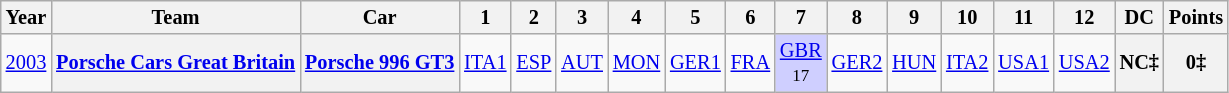<table class="wikitable" style="text-align:center; font-size:85%">
<tr>
<th>Year</th>
<th>Team</th>
<th>Car</th>
<th>1</th>
<th>2</th>
<th>3</th>
<th>4</th>
<th>5</th>
<th>6</th>
<th>7</th>
<th>8</th>
<th>9</th>
<th>10</th>
<th>11</th>
<th>12</th>
<th>DC</th>
<th>Points</th>
</tr>
<tr>
<td><a href='#'>2003</a></td>
<th nowrap><a href='#'>Porsche Cars Great Britain</a></th>
<th nowrap><a href='#'>Porsche 996 GT3</a></th>
<td><a href='#'>ITA1</a></td>
<td><a href='#'>ESP</a></td>
<td><a href='#'>AUT</a></td>
<td><a href='#'>MON</a></td>
<td><a href='#'>GER1</a></td>
<td><a href='#'>FRA</a></td>
<td style="background:#CFCFFF;"><a href='#'>GBR</a><br><small>17</small></td>
<td><a href='#'>GER2</a></td>
<td><a href='#'>HUN</a></td>
<td><a href='#'>ITA2</a></td>
<td><a href='#'>USA1</a></td>
<td><a href='#'>USA2</a></td>
<th>NC‡</th>
<th>0‡</th>
</tr>
</table>
